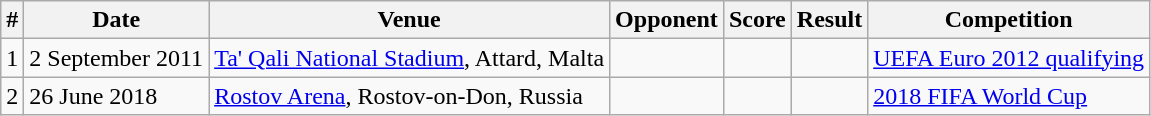<table class="wikitable sortable">
<tr>
<th>#</th>
<th>Date</th>
<th>Venue</th>
<th>Opponent</th>
<th>Score</th>
<th>Result</th>
<th>Competition</th>
</tr>
<tr>
<td>1</td>
<td>2 September 2011</td>
<td><a href='#'>Ta' Qali National Stadium</a>, Attard, Malta</td>
<td></td>
<td></td>
<td></td>
<td><a href='#'>UEFA Euro 2012 qualifying</a></td>
</tr>
<tr>
<td>2</td>
<td>26 June 2018</td>
<td><a href='#'>Rostov Arena</a>, Rostov-on-Don, Russia</td>
<td></td>
<td></td>
<td></td>
<td><a href='#'>2018 FIFA World Cup</a></td>
</tr>
</table>
